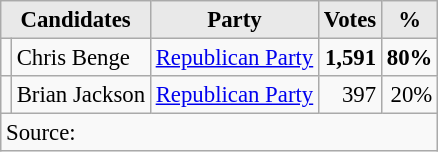<table class=wikitable style="font-size:95%; text-align:right;">
<tr>
<th style="background-color:#E9E9E9" align=center colspan=2>Candidates</th>
<th style="background-color:#E9E9E9" align=center>Party</th>
<th style="background-color:#E9E9E9" align=center>Votes</th>
<th style="background-color:#E9E9E9" align=center>%</th>
</tr>
<tr>
<td></td>
<td align=left>Chris Benge</td>
<td align=center><a href='#'>Republican Party</a></td>
<td><strong>1,591 </strong></td>
<td><strong>80%</strong></td>
</tr>
<tr>
<td></td>
<td align=left>Brian Jackson</td>
<td align=center><a href='#'>Republican Party</a></td>
<td>397</td>
<td>20%</td>
</tr>
<tr>
<td align="left" colspan=6>Source:</td>
</tr>
</table>
